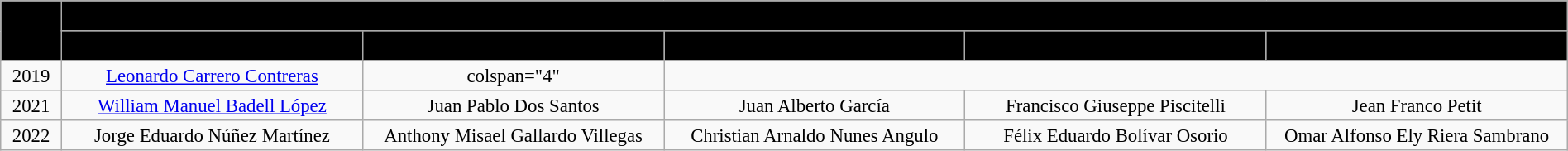<table class="wikitable" style="text-align:center; font-size:95%; line-height:17px; width:100%;">
<tr>
<th rowspan="2" style="background:black; width:01%;" scope="col"><span>Year</span></th>
<th colspan="5" style="background:black; width:10%;" scope="col"><span>Mister Supranational Venezuela Runners-Up</span></th>
</tr>
<tr>
<th style="background:black; width:10%;" scope="col"><span>Mister Supranational</span></th>
<th style="background:black; width:10%;" scope="col"><span>1st Runner-Up</span></th>
<th style="background:black; width:10%;" scope="col"><span>2nd Runner-Up</span></th>
<th style="background:black; width:10%;" scope="col"><span>3rd Runner-Up</span></th>
<th style="background:black; width:10%;" scope="col"><span>4th Runner-Up</span></th>
</tr>
<tr>
<td>2019</td>
<td><a href='#'>Leonardo Carrero Contreras</a></td>
<td>colspan="4" </td>
</tr>
<tr>
<td>2021</td>
<td><a href='#'>William Manuel Badell López</a></td>
<td>Juan Pablo Dos Santos</td>
<td>Juan Alberto García</td>
<td>Francisco Giuseppe Piscitelli</td>
<td>Jean Franco Petit</td>
</tr>
<tr>
<td>2022</td>
<td>Jorge Eduardo Núñez Martínez</td>
<td>Anthony Misael Gallardo Villegas</td>
<td>Christian Arnaldo Nunes Angulo</td>
<td>Félix Eduardo Bolívar Osorio</td>
<td>Omar Alfonso Ely Riera Sambrano</td>
</tr>
</table>
